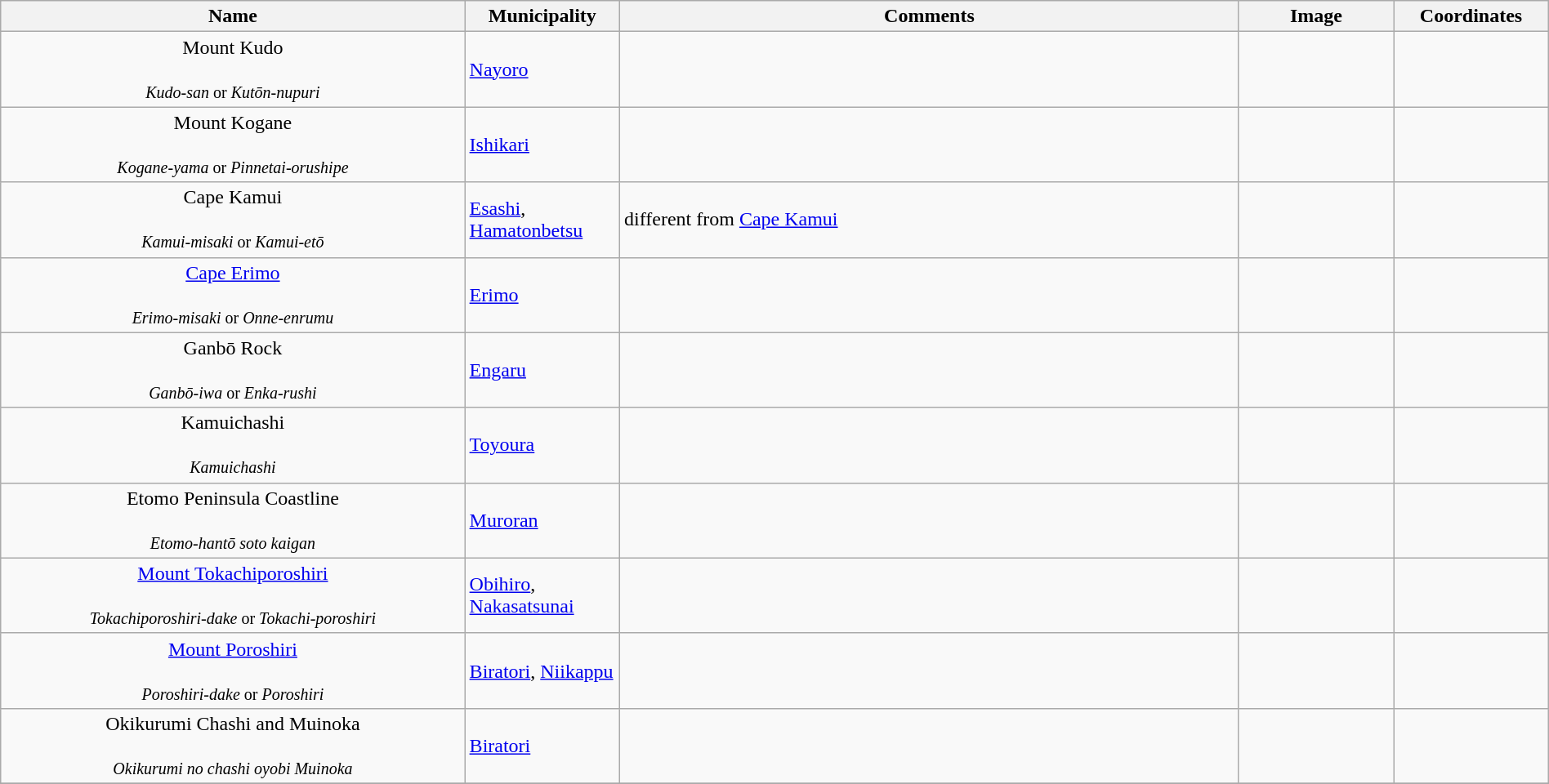<table class="wikitable sortable"  style="width:100%;">
<tr>
<th width="30%" align="left">Name</th>
<th width="10%" align="left">Municipality</th>
<th width="40%" align="left" class="unsortable">Comments</th>
<th width="10%" align="left"  class="unsortable">Image</th>
<th width="10%" align="left" class="unsortable">Coordinates</th>
</tr>
<tr>
<td align="center">Mount Kudo<br><br><small><em>Kudo-san</em> or <em>Kutōn-nupuri</em></small></td>
<td><a href='#'>Nayoro</a></td>
<td></td>
<td></td>
<td></td>
</tr>
<tr>
<td align="center">Mount Kogane<br><br><small><em>Kogane-yama</em> or <em>Pinnetai-orushipe</em></small></td>
<td><a href='#'>Ishikari</a></td>
<td></td>
<td></td>
<td></td>
</tr>
<tr>
<td align="center">Cape Kamui<br><br><small><em>Kamui-misaki</em> or <em>Kamui-etō</em></small></td>
<td><a href='#'>Esashi</a>, <a href='#'>Hamatonbetsu</a></td>
<td>different from <a href='#'>Cape Kamui</a></td>
<td></td>
<td></td>
</tr>
<tr>
<td align="center"><a href='#'>Cape Erimo</a><br><br><small><em>Erimo-misaki</em> or <em>Onne-enrumu</em></small></td>
<td><a href='#'>Erimo</a></td>
<td></td>
<td></td>
<td></td>
</tr>
<tr>
<td align="center">Ganbō Rock<br><br><small><em>Ganbō-iwa</em> or <em>Enka-rushi</em></small></td>
<td><a href='#'>Engaru</a></td>
<td></td>
<td></td>
<td></td>
</tr>
<tr>
<td align="center">Kamuichashi<br><br><small><em>Kamuichashi</em></small></td>
<td><a href='#'>Toyoura</a></td>
<td></td>
<td></td>
<td></td>
</tr>
<tr>
<td align="center">Etomo Peninsula Coastline<br><br><small><em>Etomo-hantō soto kaigan</em></small></td>
<td><a href='#'>Muroran</a></td>
<td></td>
<td></td>
<td></td>
</tr>
<tr>
<td align="center"><a href='#'>Mount Tokachiporoshiri</a><br><br><small><em>Tokachiporoshiri-dake</em> or <em>Tokachi-poroshiri</em></small></td>
<td><a href='#'>Obihiro</a>, <a href='#'>Nakasatsunai</a></td>
<td></td>
<td></td>
<td></td>
</tr>
<tr>
<td align="center"><a href='#'>Mount Poroshiri</a><br><br><small><em>Poroshiri-dake</em> or <em>Poroshiri</em></small></td>
<td><a href='#'>Biratori</a>, <a href='#'>Niikappu</a></td>
<td></td>
<td></td>
<td></td>
</tr>
<tr>
<td align="center">Okikurumi Chashi and Muinoka<br><br><small><em>Okikurumi no chashi oyobi Muinoka</em></small></td>
<td><a href='#'>Biratori</a></td>
<td></td>
<td></td>
<td></td>
</tr>
<tr>
</tr>
</table>
